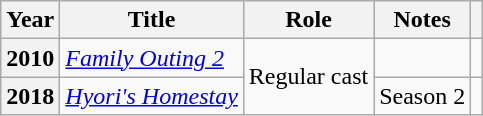<table class="wikitable sortable plainrowheaders">
<tr>
<th scope="col">Year</th>
<th scope="col">Title</th>
<th scope="col">Role</th>
<th scope="col">Notes</th>
<th scope="col"  class="unsortable"></th>
</tr>
<tr>
<th scope="row">2010</th>
<td><em><a href='#'>Family Outing 2</a></em></td>
<td rowspan=2>Regular cast</td>
<td></td>
<td></td>
</tr>
<tr>
<th scope="row">2018</th>
<td><em><a href='#'>Hyori's Homestay</a></em></td>
<td>Season 2</td>
<td></td>
</tr>
</table>
